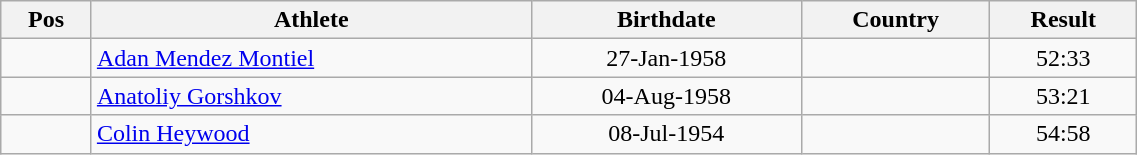<table class="wikitable"  style="text-align:center; width:60%;">
<tr>
<th>Pos</th>
<th>Athlete</th>
<th>Birthdate</th>
<th>Country</th>
<th>Result</th>
</tr>
<tr>
<td align=center></td>
<td align=left><a href='#'>Adan Mendez Montiel</a></td>
<td>27-Jan-1958</td>
<td align=left></td>
<td>52:33</td>
</tr>
<tr>
<td align=center></td>
<td align=left><a href='#'>Anatoliy Gorshkov</a></td>
<td>04-Aug-1958</td>
<td align=left></td>
<td>53:21</td>
</tr>
<tr>
<td align=center></td>
<td align=left><a href='#'>Colin Heywood</a></td>
<td>08-Jul-1954</td>
<td align=left></td>
<td>54:58</td>
</tr>
</table>
